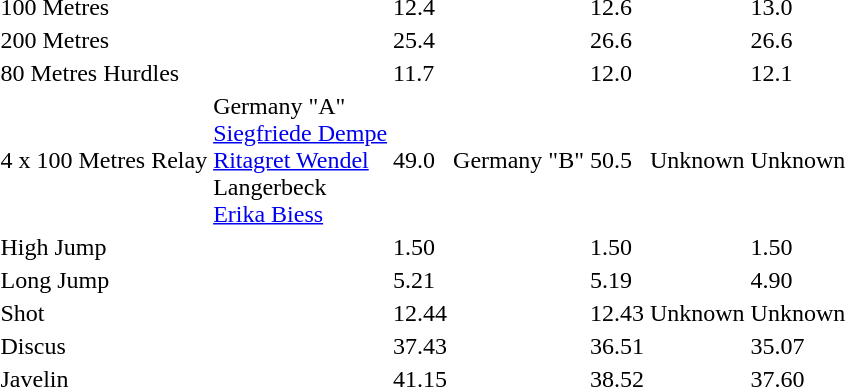<table>
<tr>
<td>100 Metres</td>
<td></td>
<td>12.4</td>
<td></td>
<td>12.6</td>
<td></td>
<td>13.0</td>
</tr>
<tr>
<td>200 Metres</td>
<td></td>
<td>25.4</td>
<td></td>
<td>26.6</td>
<td></td>
<td>26.6</td>
</tr>
<tr>
<td>80 Metres Hurdles</td>
<td></td>
<td>11.7</td>
<td></td>
<td>12.0</td>
<td></td>
<td>12.1</td>
</tr>
<tr>
<td>4 x 100 Metres Relay</td>
<td>Germany "A"<br><a href='#'>Siegfriede Dempe</a><br><a href='#'>Ritagret Wendel</a><br>Langerbeck<br><a href='#'>Erika Biess</a></td>
<td>49.0</td>
<td>Germany "B"</td>
<td>50.5</td>
<td>Unknown</td>
<td>Unknown</td>
</tr>
<tr>
<td>High Jump</td>
<td></td>
<td>1.50</td>
<td></td>
<td>1.50</td>
<td></td>
<td>1.50</td>
</tr>
<tr>
<td>Long Jump</td>
<td></td>
<td>5.21</td>
<td></td>
<td>5.19</td>
<td></td>
<td>4.90</td>
</tr>
<tr>
<td>Shot</td>
<td></td>
<td>12.44</td>
<td></td>
<td>12.43</td>
<td>Unknown</td>
<td>Unknown</td>
</tr>
<tr>
<td>Discus</td>
<td></td>
<td>37.43</td>
<td></td>
<td>36.51</td>
<td></td>
<td>35.07</td>
</tr>
<tr>
<td>Javelin</td>
<td></td>
<td>41.15</td>
<td></td>
<td>38.52</td>
<td></td>
<td>37.60</td>
</tr>
</table>
